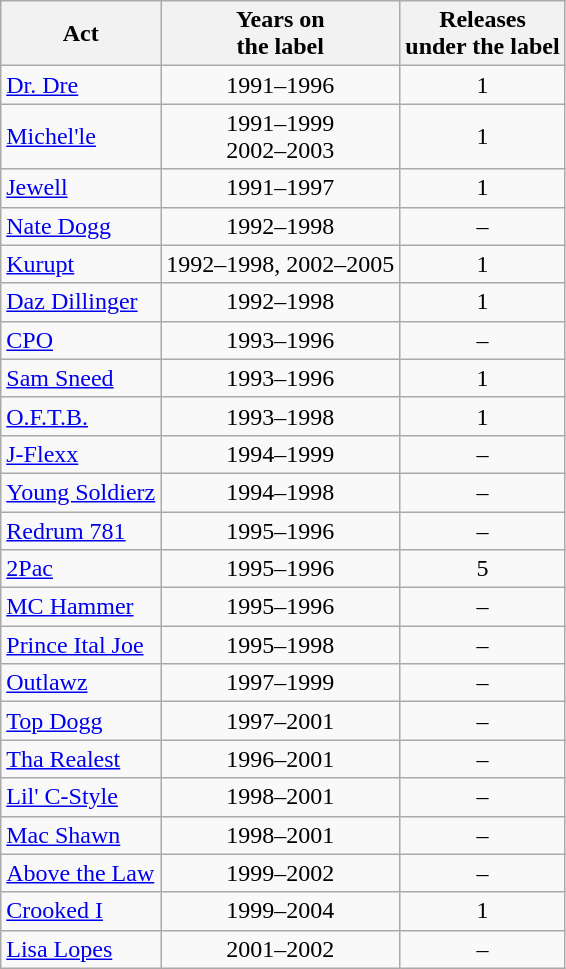<table class="wikitable">
<tr>
<th>Act</th>
<th>Years on<br>the label</th>
<th>Releases<br>under the label</th>
</tr>
<tr>
<td><a href='#'>Dr. Dre</a></td>
<td style="text-align:center;">1991–1996</td>
<td style="text-align:center;">1</td>
</tr>
<tr>
<td><a href='#'>Michel'le</a></td>
<td style="text-align:center;">1991–1999<br>2002–2003</td>
<td style="text-align:center;">1</td>
</tr>
<tr>
<td><a href='#'>Jewell</a></td>
<td style="text-align:center;">1991–1997</td>
<td style="text-align:center;">1</td>
</tr>
<tr>
<td><a href='#'>Nate Dogg</a></td>
<td style="text-align:center;">1992–1998</td>
<td style="text-align:center;">–</td>
</tr>
<tr>
<td><a href='#'>Kurupt</a></td>
<td style="text-align:center;">1992–1998, 2002–2005</td>
<td style="text-align:center;">1</td>
</tr>
<tr>
<td><a href='#'>Daz Dillinger</a></td>
<td style="text-align:center;">1992–1998</td>
<td style="text-align:center;">1</td>
</tr>
<tr>
<td><a href='#'>CPO</a></td>
<td style="text-align:center;">1993–1996</td>
<td style="text-align:center;">–</td>
</tr>
<tr>
<td><a href='#'>Sam Sneed</a></td>
<td style="text-align:center;">1993–1996</td>
<td style="text-align:center;">1</td>
</tr>
<tr>
<td><a href='#'>O.F.T.B.</a></td>
<td style="text-align:center;">1993–1998</td>
<td style="text-align:center;">1</td>
</tr>
<tr>
<td><a href='#'>J-Flexx</a></td>
<td style="text-align:center;">1994–1999</td>
<td style="text-align:center;">–</td>
</tr>
<tr>
<td><a href='#'>Young Soldierz</a></td>
<td style="text-align:center;">1994–1998</td>
<td style="text-align:center;">–</td>
</tr>
<tr>
<td><a href='#'>Redrum 781</a></td>
<td style="text-align:center;">1995–1996</td>
<td style="text-align:center;">–</td>
</tr>
<tr>
<td><a href='#'>2Pac</a></td>
<td style="text-align:center;">1995–1996</td>
<td style="text-align:center;">5</td>
</tr>
<tr>
<td><a href='#'>MC Hammer</a></td>
<td style="text-align:center;">1995–1996</td>
<td style="text-align:center;">–</td>
</tr>
<tr>
<td><a href='#'>Prince Ital Joe</a></td>
<td style="text-align:center;">1995–1998</td>
<td style="text-align:center;">–</td>
</tr>
<tr>
<td><a href='#'>Outlawz</a></td>
<td style="text-align:center;">1997–1999</td>
<td style="text-align:center;">–</td>
</tr>
<tr>
<td><a href='#'>Top Dogg</a></td>
<td style="text-align:center;">1997–2001</td>
<td style="text-align:center;">–</td>
</tr>
<tr>
<td><a href='#'>Tha Realest</a></td>
<td style="text-align:center;">1996–2001</td>
<td style="text-align:center;">–</td>
</tr>
<tr>
<td><a href='#'>Lil' C-Style</a></td>
<td style="text-align:center;">1998–2001</td>
<td style="text-align:center;">–</td>
</tr>
<tr>
<td><a href='#'>Mac Shawn</a></td>
<td style="text-align:center;">1998–2001</td>
<td style="text-align:center;">–</td>
</tr>
<tr>
<td><a href='#'>Above the Law</a></td>
<td style="text-align:center;">1999–2002</td>
<td style="text-align:center;">–</td>
</tr>
<tr>
<td><a href='#'>Crooked I</a></td>
<td style="text-align:center;">1999–2004</td>
<td style="text-align:center;">1</td>
</tr>
<tr>
<td><a href='#'>Lisa Lopes</a></td>
<td style="text-align:center;">2001–2002</td>
<td style="text-align:center;">–</td>
</tr>
</table>
